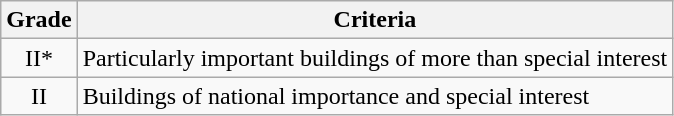<table class="wikitable">
<tr>
<th>Grade</th>
<th>Criteria</th>
</tr>
<tr>
<td align="center" >II*</td>
<td>Particularly important buildings of more than special interest</td>
</tr>
<tr>
<td align="center" >II</td>
<td>Buildings of national importance and special interest</td>
</tr>
</table>
